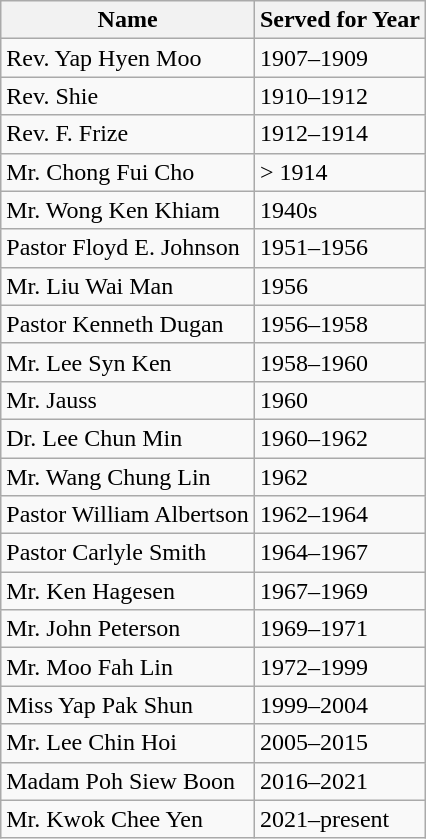<table class="wikitable">
<tr>
<th>Name</th>
<th>Served for Year</th>
</tr>
<tr>
<td>Rev. Yap Hyen Moo</td>
<td>1907–1909</td>
</tr>
<tr>
<td>Rev. Shie</td>
<td>1910–1912</td>
</tr>
<tr>
<td>Rev. F. Frize</td>
<td>1912–1914</td>
</tr>
<tr>
<td>Mr. Chong Fui Cho</td>
<td>> 1914</td>
</tr>
<tr>
<td>Mr. Wong Ken Khiam</td>
<td>1940s</td>
</tr>
<tr>
<td>Pastor Floyd E. Johnson</td>
<td>1951–1956</td>
</tr>
<tr>
<td>Mr. Liu Wai Man</td>
<td>1956</td>
</tr>
<tr>
<td>Pastor Kenneth Dugan</td>
<td>1956–1958</td>
</tr>
<tr>
<td>Mr. Lee Syn Ken</td>
<td>1958–1960</td>
</tr>
<tr>
<td>Mr. Jauss</td>
<td>1960</td>
</tr>
<tr>
<td>Dr. Lee Chun Min</td>
<td>1960–1962</td>
</tr>
<tr>
<td>Mr. Wang Chung Lin</td>
<td>1962</td>
</tr>
<tr>
<td>Pastor William Albertson</td>
<td>1962–1964</td>
</tr>
<tr>
<td>Pastor Carlyle Smith</td>
<td>1964–1967</td>
</tr>
<tr>
<td>Mr. Ken Hagesen</td>
<td>1967–1969</td>
</tr>
<tr>
<td>Mr. John Peterson</td>
<td>1969–1971</td>
</tr>
<tr>
<td>Mr. Moo Fah Lin</td>
<td>1972–1999</td>
</tr>
<tr>
<td>Miss Yap Pak Shun</td>
<td>1999–2004</td>
</tr>
<tr>
<td>Mr. Lee Chin Hoi</td>
<td>2005–2015</td>
</tr>
<tr>
<td>Madam Poh Siew Boon</td>
<td>2016–2021</td>
</tr>
<tr>
<td>Mr. Kwok Chee Yen</td>
<td>2021–present</td>
</tr>
</table>
